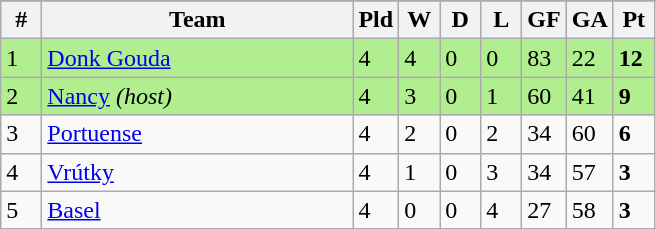<table class=wikitable>
<tr align=center>
</tr>
<tr>
<th width=20>#</th>
<th width=200>Team</th>
<th width=20>Pld</th>
<th width=20>W</th>
<th width=20>D</th>
<th width=20>L</th>
<th width=20>GF</th>
<th width=20>GA</th>
<th width=20>Pt</th>
</tr>
<tr bgcolor=B0EE90>
<td>1</td>
<td align="left"> <a href='#'>Donk Gouda</a></td>
<td>4</td>
<td>4</td>
<td>0</td>
<td>0</td>
<td>83</td>
<td>22</td>
<td><strong>12</strong></td>
</tr>
<tr bgcolor=B0EE90>
<td>2</td>
<td align="left"> <a href='#'>Nancy</a> <em>(host)</em></td>
<td>4</td>
<td>3</td>
<td>0</td>
<td>1</td>
<td>60</td>
<td>41</td>
<td><strong>9</strong></td>
</tr>
<tr bgcolor=>
<td>3</td>
<td align="left"> <a href='#'>Portuense</a></td>
<td>4</td>
<td>2</td>
<td>0</td>
<td>2</td>
<td>34</td>
<td>60</td>
<td><strong>6</strong></td>
</tr>
<tr bgcolor=>
<td>4</td>
<td align="left"> <a href='#'>Vrútky</a></td>
<td>4</td>
<td>1</td>
<td>0</td>
<td>3</td>
<td>34</td>
<td>57</td>
<td><strong>3</strong></td>
</tr>
<tr bgcolor=>
<td>5</td>
<td align="left"> <a href='#'>Basel</a></td>
<td>4</td>
<td>0</td>
<td>0</td>
<td>4</td>
<td>27</td>
<td>58</td>
<td><strong>3</strong></td>
</tr>
</table>
